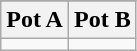<table class="wikitable">
<tr>
</tr>
<tr>
<th>Pot A</th>
<th>Pot B</th>
</tr>
<tr>
<td valign=top></td>
<td valign=top></td>
</tr>
</table>
